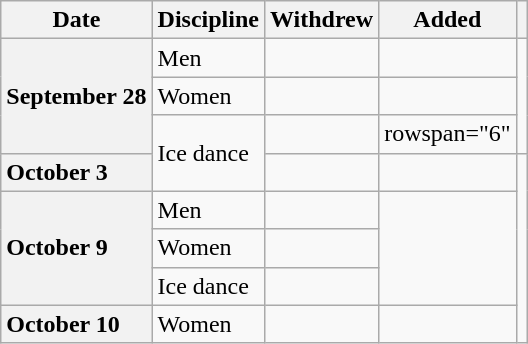<table class="wikitable unsortable">
<tr>
<th scope="col">Date</th>
<th scope="col">Discipline</th>
<th scope="col">Withdrew</th>
<th scope="col">Added</th>
<th scope="col"></th>
</tr>
<tr>
<th rowspan="3" scope="row" style="text-align:left">September 28</th>
<td>Men</td>
<td></td>
<td></td>
<td rowspan="3"></td>
</tr>
<tr>
<td>Women</td>
<td></td>
<td></td>
</tr>
<tr>
<td rowspan="2">Ice dance</td>
<td></td>
<td>rowspan="6" </td>
</tr>
<tr>
<th scope="row" style="text-align:left">October 3</th>
<td></td>
<td></td>
</tr>
<tr>
<th scope="row" style="text-align:left" rowspan="3">October 9</th>
<td>Men</td>
<td></td>
<td rowspan="3"></td>
</tr>
<tr>
<td>Women</td>
<td></td>
</tr>
<tr>
<td>Ice dance</td>
<td></td>
</tr>
<tr>
<th scope="row" style="text-align:left">October 10</th>
<td>Women</td>
<td></td>
<td></td>
</tr>
</table>
